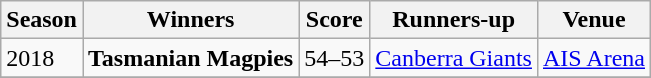<table class="wikitable collapsible">
<tr>
<th>Season</th>
<th>Winners</th>
<th>Score</th>
<th>Runners-up</th>
<th>Venue</th>
</tr>
<tr>
<td>2018</td>
<td><strong>Tasmanian Magpies</strong></td>
<td>54–53</td>
<td><a href='#'>Canberra Giants</a></td>
<td><a href='#'>AIS Arena</a></td>
</tr>
<tr>
</tr>
</table>
